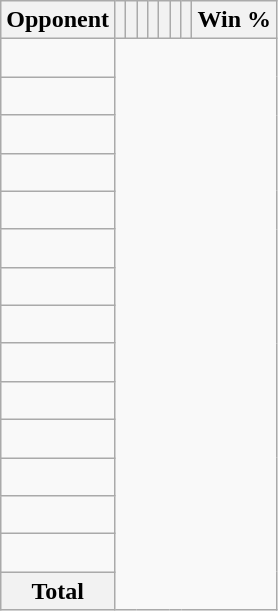<table class="wikitable sortable collapsible collapsed" style="text-align: center;">
<tr>
<th>Opponent</th>
<th></th>
<th></th>
<th></th>
<th></th>
<th></th>
<th></th>
<th></th>
<th>Win %</th>
</tr>
<tr>
<td align="left"><br></td>
</tr>
<tr>
<td align="left"><br></td>
</tr>
<tr>
<td align="left"><br></td>
</tr>
<tr>
<td align="left"><br></td>
</tr>
<tr>
<td align="left"><br></td>
</tr>
<tr>
<td align="left"><br></td>
</tr>
<tr>
<td align="left"><br></td>
</tr>
<tr>
<td align="left"><br></td>
</tr>
<tr>
<td align="left"><br></td>
</tr>
<tr>
<td align="left"><br></td>
</tr>
<tr>
<td align="left"><br></td>
</tr>
<tr>
<td align="left"><br></td>
</tr>
<tr>
<td align="left"><br></td>
</tr>
<tr>
<td align="left"><br></td>
</tr>
<tr class="sortbottom">
<th>Total<br></th>
</tr>
</table>
